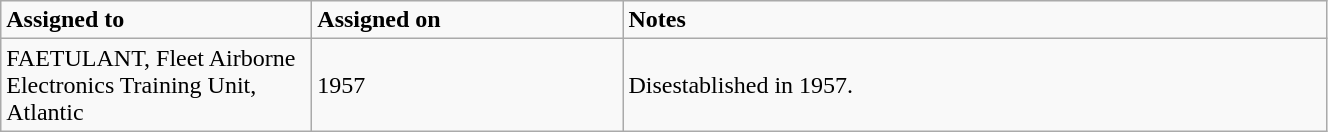<table class="wikitable" style="width: 70%;">
<tr>
<td style="width: 200px;"><strong>Assigned to</strong></td>
<td style="width: 200px;"><strong>Assigned on</strong></td>
<td><strong>Notes</strong></td>
</tr>
<tr>
<td>FAETULANT, Fleet Airborne Electronics Training Unit, Atlantic</td>
<td>1957</td>
<td>Disestablished in 1957.</td>
</tr>
</table>
